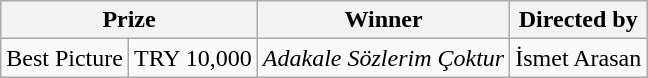<table class="wikitable">
<tr>
<th colspan=2>Prize</th>
<th>Winner</th>
<th>Directed by</th>
</tr>
<tr>
<td>Best Picture</td>
<td>TRY 10,000</td>
<td><em>Adakale Sözlerim Çoktur</em></td>
<td>İsmet Arasan</td>
</tr>
</table>
